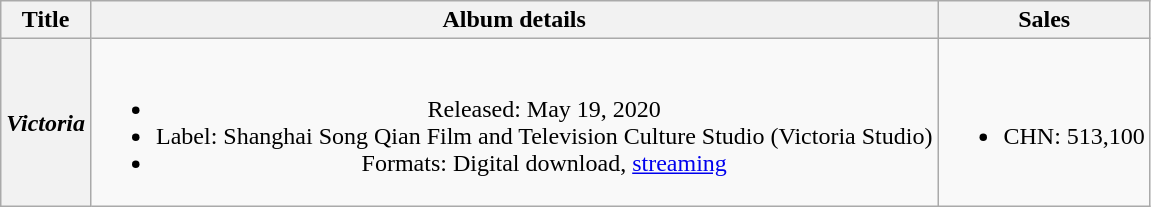<table class="wikitable plainrowheaders" style="text-align:center;">
<tr>
<th scope="col">Title</th>
<th scope="col">Album details</th>
<th scope="col">Sales</th>
</tr>
<tr>
<th scope="row"><em>Victoria</em></th>
<td><br><ul><li>Released: May 19, 2020</li><li>Label: Shanghai Song Qian Film and Television Culture Studio (Victoria Studio)</li><li>Formats: Digital download, <a href='#'>streaming</a></li></ul></td>
<td><br><ul><li>CHN: 513,100</li></ul></td>
</tr>
</table>
